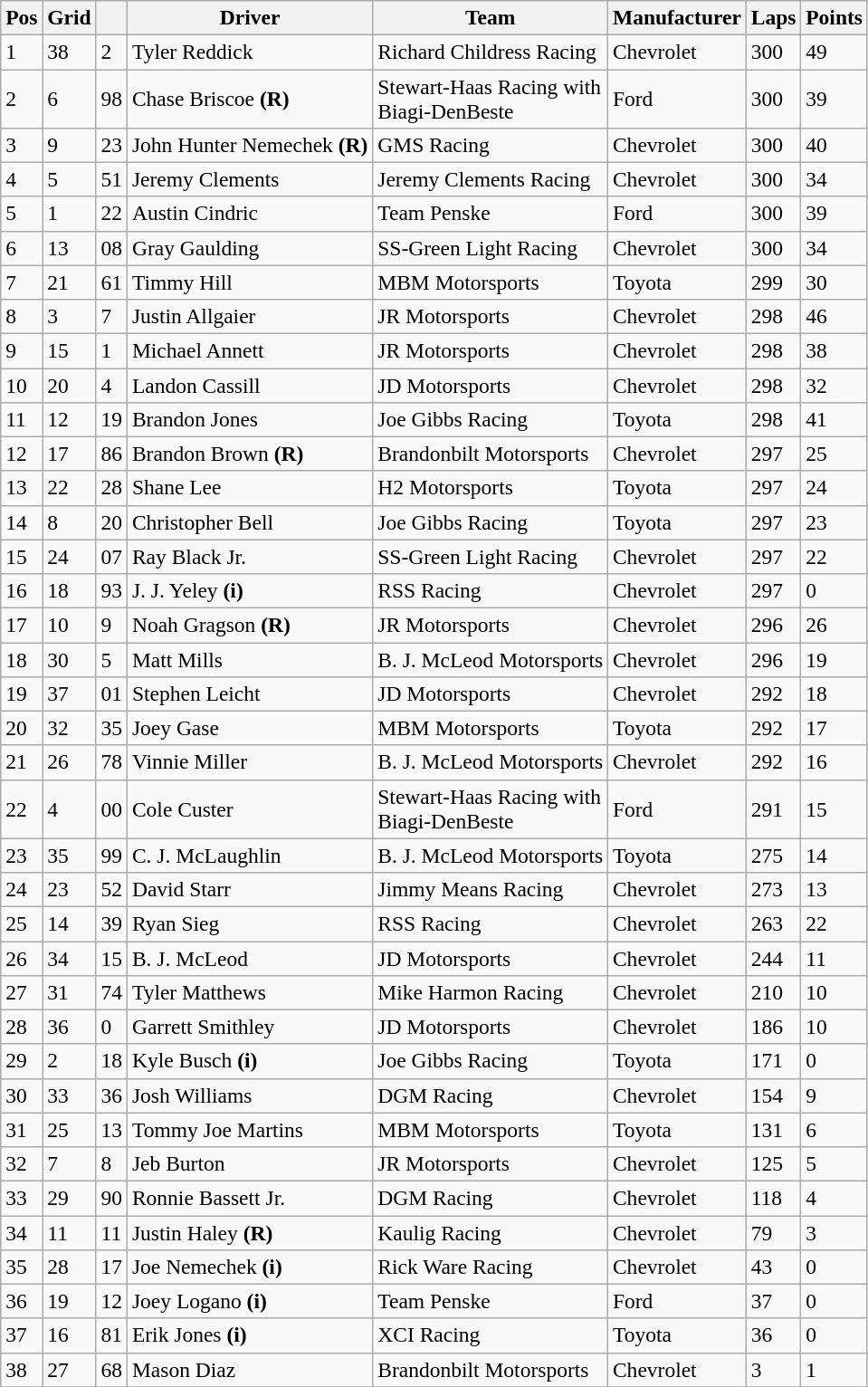<table class="wikitable" style="font-size:98%">
<tr>
<th>Pos</th>
<th>Grid</th>
<th></th>
<th>Driver</th>
<th>Team</th>
<th>Manufacturer</th>
<th>Laps</th>
<th>Points</th>
</tr>
<tr>
<td>1</td>
<td>38</td>
<td>2</td>
<td>Tyler Reddick</td>
<td>Richard Childress Racing</td>
<td>Chevrolet</td>
<td>300</td>
<td>49</td>
</tr>
<tr>
<td>2</td>
<td>6</td>
<td>98</td>
<td>Chase Briscoe <strong>(R)</strong></td>
<td>Stewart-Haas Racing with<br>Biagi-DenBeste</td>
<td>Ford</td>
<td>300</td>
<td>39</td>
</tr>
<tr>
<td>3</td>
<td>9</td>
<td>23</td>
<td>John Hunter Nemechek <strong>(R)</strong></td>
<td>GMS Racing</td>
<td>Chevrolet</td>
<td>300</td>
<td>40</td>
</tr>
<tr>
<td>4</td>
<td>5</td>
<td>51</td>
<td>Jeremy Clements</td>
<td>Jeremy Clements Racing</td>
<td>Chevrolet</td>
<td>300</td>
<td>34</td>
</tr>
<tr>
<td>5</td>
<td>1</td>
<td>22</td>
<td>Austin Cindric</td>
<td>Team Penske</td>
<td>Ford</td>
<td>300</td>
<td>39</td>
</tr>
<tr>
<td>6</td>
<td>13</td>
<td>08</td>
<td>Gray Gaulding</td>
<td>SS-Green Light Racing</td>
<td>Chevrolet</td>
<td>300</td>
<td>34</td>
</tr>
<tr>
<td>7</td>
<td>21</td>
<td>61</td>
<td>Timmy Hill</td>
<td>MBM Motorsports</td>
<td>Toyota</td>
<td>299</td>
<td>30</td>
</tr>
<tr>
<td>8</td>
<td>3</td>
<td>7</td>
<td>Justin Allgaier</td>
<td>JR Motorsports</td>
<td>Chevrolet</td>
<td>298</td>
<td>46</td>
</tr>
<tr>
<td>9</td>
<td>15</td>
<td>1</td>
<td>Michael Annett</td>
<td>JR Motorsports</td>
<td>Chevrolet</td>
<td>298</td>
<td>38</td>
</tr>
<tr>
<td>10</td>
<td>20</td>
<td>4</td>
<td>Landon Cassill</td>
<td>JD Motorsports</td>
<td>Chevrolet</td>
<td>298</td>
<td>32</td>
</tr>
<tr>
<td>11</td>
<td>12</td>
<td>19</td>
<td>Brandon Jones</td>
<td>Joe Gibbs Racing</td>
<td>Toyota</td>
<td>298</td>
<td>41</td>
</tr>
<tr>
<td>12</td>
<td>17</td>
<td>86</td>
<td>Brandon Brown <strong>(R)</strong></td>
<td>Brandonbilt Motorsports</td>
<td>Chevrolet</td>
<td>297</td>
<td>25</td>
</tr>
<tr>
<td>13</td>
<td>22</td>
<td>28</td>
<td>Shane Lee</td>
<td>H2 Motorsports</td>
<td>Toyota</td>
<td>297</td>
<td>24</td>
</tr>
<tr>
<td>14</td>
<td>8</td>
<td>20</td>
<td>Christopher Bell</td>
<td>Joe Gibbs Racing</td>
<td>Toyota</td>
<td>297</td>
<td>23</td>
</tr>
<tr>
<td>15</td>
<td>24</td>
<td>07</td>
<td>Ray Black Jr.</td>
<td>SS-Green Light Racing</td>
<td>Chevrolet</td>
<td>297</td>
<td>22</td>
</tr>
<tr>
<td>16</td>
<td>18</td>
<td>93</td>
<td>J. J. Yeley <strong>(i)</strong></td>
<td>RSS Racing</td>
<td>Chevrolet</td>
<td>297</td>
<td>0</td>
</tr>
<tr>
<td>17</td>
<td>10</td>
<td>9</td>
<td>Noah Gragson <strong>(R)</strong></td>
<td>JR Motorsports</td>
<td>Chevrolet</td>
<td>296</td>
<td>26</td>
</tr>
<tr>
<td>18</td>
<td>30</td>
<td>5</td>
<td>Matt Mills</td>
<td>B. J. McLeod Motorsports</td>
<td>Chevrolet</td>
<td>296</td>
<td>19</td>
</tr>
<tr>
<td>19</td>
<td>37</td>
<td>01</td>
<td>Stephen Leicht</td>
<td>JD Motorsports</td>
<td>Chevrolet</td>
<td>292</td>
<td>18</td>
</tr>
<tr>
<td>20</td>
<td>32</td>
<td>35</td>
<td>Joey Gase</td>
<td>MBM Motorsports</td>
<td>Toyota</td>
<td>292</td>
<td>17</td>
</tr>
<tr>
<td>21</td>
<td>26</td>
<td>78</td>
<td>Vinnie Miller</td>
<td>B. J. McLeod Motorsports</td>
<td>Chevrolet</td>
<td>292</td>
<td>16</td>
</tr>
<tr>
<td>22</td>
<td>4</td>
<td>00</td>
<td>Cole Custer</td>
<td>Stewart-Haas Racing with<br>Biagi-DenBeste</td>
<td>Ford</td>
<td>291</td>
<td>15</td>
</tr>
<tr>
<td>23</td>
<td>35</td>
<td>99</td>
<td>C. J. McLaughlin</td>
<td>B. J. McLeod Motorsports</td>
<td>Toyota</td>
<td>275</td>
<td>14</td>
</tr>
<tr>
<td>24</td>
<td>23</td>
<td>52</td>
<td>David Starr</td>
<td>Jimmy Means Racing</td>
<td>Chevrolet</td>
<td>273</td>
<td>13</td>
</tr>
<tr>
<td>25</td>
<td>14</td>
<td>39</td>
<td>Ryan Sieg</td>
<td>RSS Racing</td>
<td>Chevrolet</td>
<td>263</td>
<td>22</td>
</tr>
<tr>
<td>26</td>
<td>34</td>
<td>15</td>
<td>B. J. McLeod</td>
<td>JD Motorsports</td>
<td>Chevrolet</td>
<td>244</td>
<td>11</td>
</tr>
<tr>
<td>27</td>
<td>31</td>
<td>74</td>
<td>Tyler Matthews</td>
<td>Mike Harmon Racing</td>
<td>Chevrolet</td>
<td>210</td>
<td>10</td>
</tr>
<tr>
<td>28</td>
<td>36</td>
<td>0</td>
<td>Garrett Smithley</td>
<td>JD Motorsports</td>
<td>Chevrolet</td>
<td>186</td>
<td>10</td>
</tr>
<tr>
<td>29</td>
<td>2</td>
<td>18</td>
<td>Kyle Busch <strong>(i)</strong></td>
<td>Joe Gibbs Racing</td>
<td>Toyota</td>
<td>171</td>
<td>0</td>
</tr>
<tr>
<td>30</td>
<td>33</td>
<td>36</td>
<td>Josh Williams</td>
<td>DGM Racing</td>
<td>Chevrolet</td>
<td>154</td>
<td>9</td>
</tr>
<tr>
<td>31</td>
<td>25</td>
<td>13</td>
<td>Tommy Joe Martins</td>
<td>MBM Motorsports</td>
<td>Toyota</td>
<td>131</td>
<td>6</td>
</tr>
<tr>
<td>32</td>
<td>7</td>
<td>8</td>
<td>Jeb Burton</td>
<td>JR Motorsports</td>
<td>Chevrolet</td>
<td>125</td>
<td>5</td>
</tr>
<tr>
<td>33</td>
<td>29</td>
<td>90</td>
<td>Ronnie Bassett Jr.</td>
<td>DGM Racing</td>
<td>Chevrolet</td>
<td>118</td>
<td>4</td>
</tr>
<tr>
<td>34</td>
<td>11</td>
<td>11</td>
<td>Justin Haley <strong>(R)</strong></td>
<td>Kaulig Racing</td>
<td>Chevrolet</td>
<td>79</td>
<td>3</td>
</tr>
<tr>
<td>35</td>
<td>28</td>
<td>17</td>
<td>Joe Nemechek <strong>(i)</strong></td>
<td>Rick Ware Racing</td>
<td>Chevrolet</td>
<td>43</td>
<td>0</td>
</tr>
<tr>
<td>36</td>
<td>19</td>
<td>12</td>
<td>Joey Logano <strong>(i)</strong></td>
<td>Team Penske</td>
<td>Ford</td>
<td>37</td>
<td>0</td>
</tr>
<tr>
<td>37</td>
<td>16</td>
<td>81</td>
<td>Erik Jones <strong>(i)</strong></td>
<td>XCI Racing</td>
<td>Toyota</td>
<td>36</td>
<td>0</td>
</tr>
<tr>
<td>38</td>
<td>27</td>
<td>68</td>
<td>Mason Diaz</td>
<td>Brandonbilt Motorsports</td>
<td>Chevrolet</td>
<td>3</td>
<td>1</td>
</tr>
<tr>
</tr>
</table>
